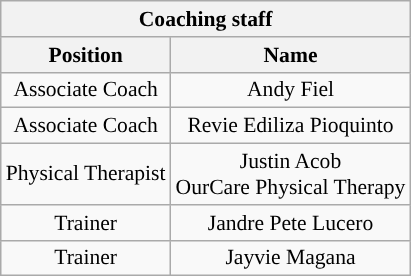<table class="wikitable sortable" style="font-size:90%; text-align:center;">
<tr>
<th colspan="2">Coaching staff</th>
</tr>
<tr style"text-align:center">
<th>Position</th>
<th>Name</th>
</tr>
<tr>
<td>Associate Coach</td>
<td>Andy Fiel</td>
</tr>
<tr>
<td>Associate Coach</td>
<td>Revie Ediliza Pioquinto</td>
</tr>
<tr>
<td>Physical Therapist</td>
<td>Justin Acob<br>OurCare Physical Therapy</td>
</tr>
<tr>
<td>Trainer</td>
<td>Jandre Pete Lucero</td>
</tr>
<tr>
<td>Trainer</td>
<td>Jayvie Magana</td>
</tr>
</table>
